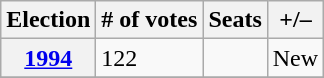<table class=wikitable>
<tr>
<th>Election</th>
<th># of votes</th>
<th>Seats</th>
<th>+/–</th>
</tr>
<tr>
<th><a href='#'>1994</a></th>
<td>122</td>
<td></td>
<td>New</td>
</tr>
<tr>
</tr>
</table>
